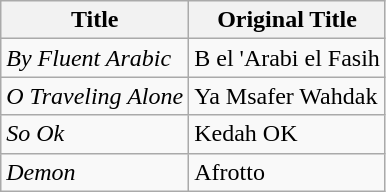<table class="wikitable plainrowheaders sortable"  style=font-size:100%>
<tr>
<th scope="col">Title</th>
<th>Original Title</th>
</tr>
<tr>
<td><em>By Fluent Arabic</em></td>
<td>B el 'Arabi el Fasih</td>
</tr>
<tr>
<td><em>O Traveling Alone</em></td>
<td>Ya Msafer Wahdak</td>
</tr>
<tr>
<td><em>So Ok</em></td>
<td>Kedah OK</td>
</tr>
<tr>
<td><em>Demon</em></td>
<td>Afrotto</td>
</tr>
</table>
